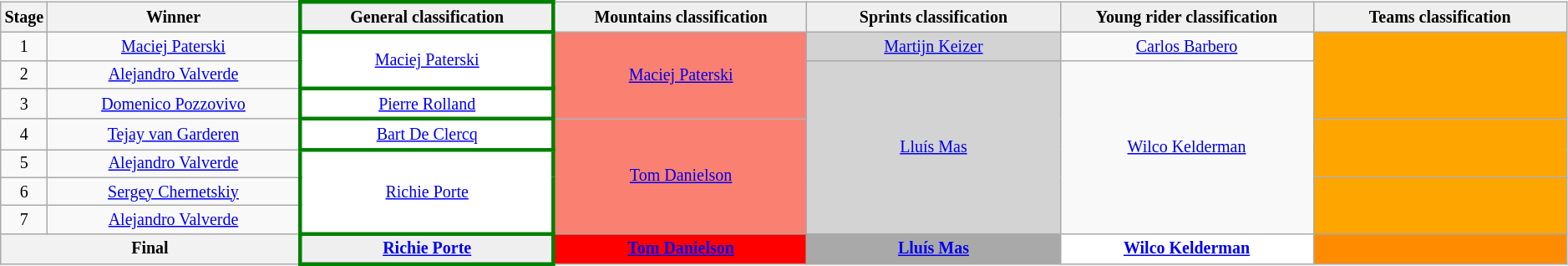<table class="wikitable" style="text-align: center; font-size:smaller;">
<tr>
<th style="width:1%;">Stage</th>
<th style="width:16.5%;">Winner</th>
<th style="background:#efefef; border:3px solid green; width:16.5%;">General classification<br></th>
<th style="background:#efefef; width:16.5%;">Mountains classification<br></th>
<th style="background:#efefef; width:16.5%;">Sprints classification<br></th>
<th style="background:#efefef; width:16.5%;">Young rider classification<br></th>
<th style="background:#efefef; width:16.5%;">Teams classification</th>
</tr>
<tr>
<td>1</td>
<td><a href='#'>Maciej Paterski</a></td>
<td style="background:white; border:3px solid green;" rowspan=2><a href='#'>Maciej Paterski</a></td>
<td style="background:salmon;" rowspan=3><a href='#'>Maciej Paterski</a></td>
<td style="background:#D3D3D3;"><a href='#'>Martijn Keizer</a></td>
<td style="background:offwhite;"><a href='#'>Carlos Barbero</a></td>
<td style="background:orange;" rowspan=3></td>
</tr>
<tr>
<td>2</td>
<td><a href='#'>Alejandro Valverde</a></td>
<td style="background:#D3D3D3;" rowspan=6><a href='#'>Lluís Mas</a></td>
<td style="background:offwhite;" rowspan=6><a href='#'>Wilco Kelderman</a></td>
</tr>
<tr>
<td>3</td>
<td><a href='#'>Domenico Pozzovivo</a></td>
<td style="background:white; border:3px solid green;"><a href='#'>Pierre Rolland</a></td>
</tr>
<tr>
<td>4</td>
<td><a href='#'>Tejay van Garderen</a></td>
<td style="background:white; border:3px solid green;"><a href='#'>Bart De Clercq</a></td>
<td style="background:salmon;" rowspan=4><a href='#'>Tom Danielson</a></td>
<td style="background:orange;" rowspan=2></td>
</tr>
<tr>
<td>5</td>
<td><a href='#'>Alejandro Valverde</a></td>
<td style="background:white; border:3px solid green;" rowspan=3><a href='#'>Richie Porte</a></td>
</tr>
<tr>
<td>6</td>
<td><a href='#'>Sergey Chernetskiy</a></td>
<td style="background:orange;" rowspan=2></td>
</tr>
<tr>
<td>7</td>
<td><a href='#'>Alejandro Valverde</a></td>
</tr>
<tr>
<th colspan=2>Final</th>
<th style="background:#efefef; border:3px solid green;"><a href='#'>Richie Porte</a></th>
<th style="background:red;"><a href='#'>Tom Danielson</a></th>
<th style="background:#A9A9A9;"><a href='#'>Lluís Mas</a></th>
<th style="background:white;"><a href='#'>Wilco Kelderman</a></th>
<th style="background:#FF8C00;"></th>
</tr>
</table>
